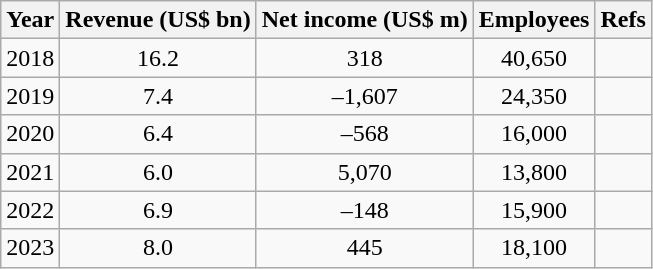<table class="wikitable float-left" style="text-align: center;">
<tr>
<th>Year</th>
<th>Revenue (US$ bn)</th>
<th>Net income (US$ m)</th>
<th>Employees</th>
<th>Refs</th>
</tr>
<tr>
<td>2018</td>
<td>16.2</td>
<td>318</td>
<td>40,650</td>
<td></td>
</tr>
<tr>
<td>2019</td>
<td>7.4</td>
<td>–1,607</td>
<td>24,350</td>
<td></td>
</tr>
<tr>
<td>2020</td>
<td>6.4</td>
<td>–568</td>
<td>16,000</td>
<td></td>
</tr>
<tr>
<td>2021</td>
<td>6.0</td>
<td>5,070</td>
<td>13,800</td>
<td></td>
</tr>
<tr>
<td>2022</td>
<td>6.9</td>
<td>–148</td>
<td>15,900</td>
<td></td>
</tr>
<tr>
<td>2023</td>
<td>8.0</td>
<td>445</td>
<td>18,100</td>
<td></td>
</tr>
</table>
